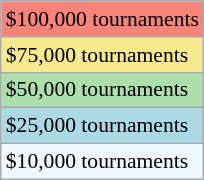<table class="wikitable" style="font-size:90%">
<tr style="background:#f88379;">
<td>$100,000 tournaments</td>
</tr>
<tr style="background:#f7e98e;">
<td>$75,000 tournaments</td>
</tr>
<tr style="background:#addfad;">
<td>$50,000 tournaments</td>
</tr>
<tr style="background:lightblue;">
<td>$25,000 tournaments</td>
</tr>
<tr style="background:#f0f8ff;">
<td>$10,000 tournaments</td>
</tr>
</table>
